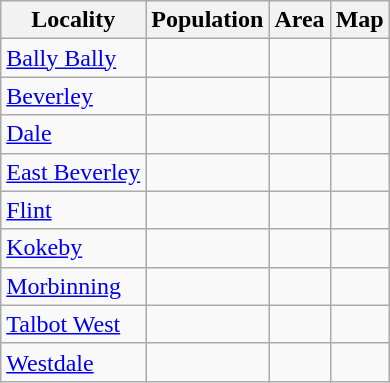<table class="wikitable sortable">
<tr>
<th>Locality</th>
<th data-sort-type=number>Population</th>
<th data-sort-type=number>Area</th>
<th>Map</th>
</tr>
<tr>
<td><a href='#'>Bally Bally</a></td>
<td></td>
<td></td>
<td></td>
</tr>
<tr>
<td><a href='#'>Beverley</a></td>
<td></td>
<td></td>
<td></td>
</tr>
<tr>
<td><a href='#'>Dale</a></td>
<td></td>
<td></td>
<td></td>
</tr>
<tr>
<td><a href='#'>East Beverley</a></td>
<td></td>
<td></td>
<td></td>
</tr>
<tr>
<td><a href='#'>Flint</a></td>
<td></td>
<td></td>
<td></td>
</tr>
<tr>
<td><a href='#'>Kokeby</a></td>
<td></td>
<td></td>
<td></td>
</tr>
<tr>
<td><a href='#'>Morbinning</a></td>
<td></td>
<td></td>
<td></td>
</tr>
<tr>
<td><a href='#'>Talbot West</a></td>
<td></td>
<td></td>
<td></td>
</tr>
<tr>
<td><a href='#'>Westdale</a></td>
<td></td>
<td></td>
<td></td>
</tr>
</table>
